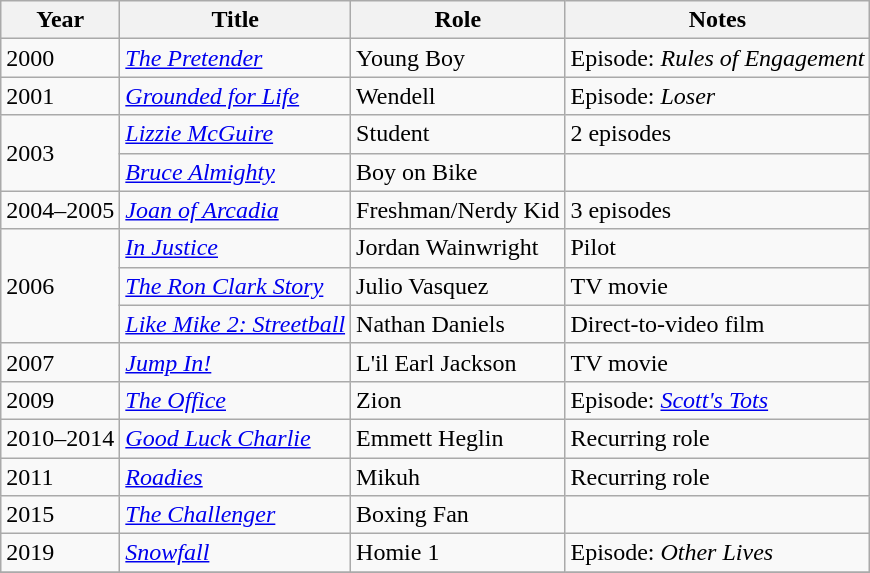<table class="wikitable sortable">
<tr>
<th>Year</th>
<th>Title</th>
<th>Role</th>
<th class="unsortable">Notes</th>
</tr>
<tr>
<td>2000</td>
<td><em><a href='#'>The Pretender</a></em></td>
<td>Young Boy</td>
<td>Episode: <em>Rules of Engagement</em></td>
</tr>
<tr>
<td>2001</td>
<td><em><a href='#'>Grounded for Life</a></em></td>
<td>Wendell</td>
<td>Episode: <em>Loser</em></td>
</tr>
<tr>
<td rowspan=2>2003</td>
<td><em><a href='#'>Lizzie McGuire</a></em></td>
<td>Student</td>
<td>2 episodes</td>
</tr>
<tr>
<td><em><a href='#'>Bruce Almighty</a></em></td>
<td>Boy on Bike</td>
<td></td>
</tr>
<tr>
<td>2004–2005</td>
<td><em><a href='#'>Joan of Arcadia</a></em></td>
<td>Freshman/Nerdy Kid</td>
<td>3 episodes</td>
</tr>
<tr>
<td rowspan=3>2006</td>
<td><em><a href='#'>In Justice</a></em></td>
<td>Jordan Wainwright</td>
<td>Pilot</td>
</tr>
<tr>
<td><em><a href='#'>The Ron Clark Story</a></em></td>
<td>Julio Vasquez</td>
<td>TV movie</td>
</tr>
<tr>
<td><em><a href='#'>Like Mike 2: Streetball</a></em></td>
<td>Nathan Daniels</td>
<td>Direct-to-video film</td>
</tr>
<tr>
<td>2007</td>
<td><em><a href='#'>Jump In!</a></em></td>
<td>L'il Earl Jackson</td>
<td>TV movie</td>
</tr>
<tr>
<td>2009</td>
<td><em><a href='#'>The Office</a></em></td>
<td>Zion</td>
<td>Episode: <em><a href='#'>Scott's Tots</a></em></td>
</tr>
<tr>
<td>2010–2014</td>
<td><em><a href='#'>Good Luck Charlie</a></em></td>
<td>Emmett Heglin</td>
<td>Recurring role</td>
</tr>
<tr>
<td>2011</td>
<td><em><a href='#'>Roadies</a></em></td>
<td>Mikuh</td>
<td>Recurring role</td>
</tr>
<tr>
<td>2015</td>
<td><em><a href='#'>The Challenger</a></em></td>
<td>Boxing Fan</td>
<td></td>
</tr>
<tr>
<td>2019</td>
<td><em><a href='#'>Snowfall</a></em></td>
<td>Homie 1</td>
<td>Episode: <em>Other Lives</em></td>
</tr>
<tr>
</tr>
</table>
